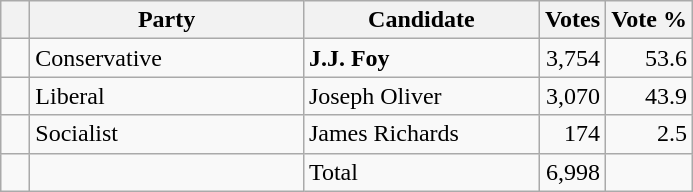<table class="wikitable">
<tr>
<th></th>
<th scope="col" width="175">Party</th>
<th scope="col" width="150">Candidate</th>
<th>Votes</th>
<th>Vote %</th>
</tr>
<tr>
<td>   </td>
<td>Conservative</td>
<td><strong>J.J. Foy</strong></td>
<td align=right>3,754</td>
<td align=right>53.6</td>
</tr>
<tr>
<td>   </td>
<td>Liberal</td>
<td>Joseph Oliver</td>
<td align=right>3,070</td>
<td align=right>43.9</td>
</tr>
<tr>
<td>   </td>
<td>Socialist</td>
<td>James Richards</td>
<td align=right>174</td>
<td align=right>2.5</td>
</tr>
<tr>
<td></td>
<td></td>
<td>Total</td>
<td align=right>6,998</td>
<td></td>
</tr>
</table>
